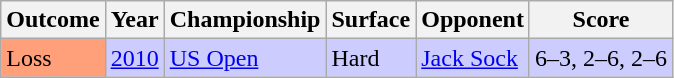<table class="sortable wikitable">
<tr>
<th>Outcome</th>
<th>Year</th>
<th>Championship</th>
<th>Surface</th>
<th>Opponent</th>
<th class="unsortable">Score</th>
</tr>
<tr style="background:#ccf;">
<td style="background:#ffa07a;">Loss</td>
<td><a href='#'>2010</a></td>
<td><a href='#'>US Open</a></td>
<td>Hard</td>
<td> <a href='#'>Jack Sock</a></td>
<td>6–3, 2–6, 2–6</td>
</tr>
</table>
